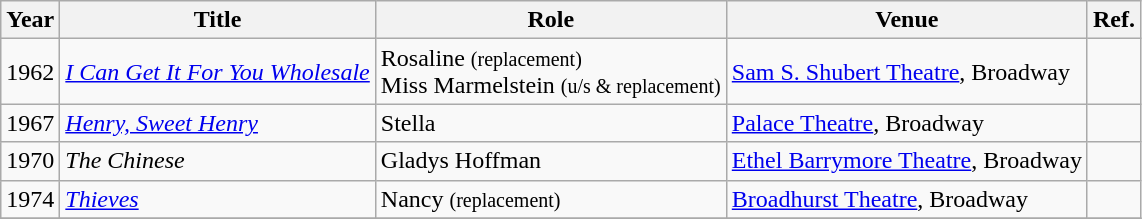<table class="wikitable unsortable">
<tr>
<th>Year</th>
<th>Title</th>
<th>Role</th>
<th>Venue</th>
<th class="unsortable">Ref.</th>
</tr>
<tr>
<td>1962</td>
<td><em><a href='#'>I Can Get It For You Wholesale</a></em></td>
<td>Rosaline  <small>(replacement)</small> <br> Miss Marmelstein  <small>(u/s & replacement)</small></td>
<td><a href='#'>Sam S. Shubert Theatre</a>, Broadway</td>
<td></td>
</tr>
<tr>
<td>1967</td>
<td><em><a href='#'>Henry, Sweet Henry</a></em></td>
<td>Stella</td>
<td><a href='#'>Palace Theatre</a>, Broadway</td>
<td></td>
</tr>
<tr>
<td>1970</td>
<td><em>The Chinese</em></td>
<td>Gladys Hoffman</td>
<td><a href='#'>Ethel Barrymore Theatre</a>, Broadway</td>
<td></td>
</tr>
<tr>
<td>1974</td>
<td><em><a href='#'>Thieves</a></em></td>
<td>Nancy  <small>(replacement)</small></td>
<td><a href='#'>Broadhurst Theatre</a>, Broadway</td>
<td></td>
</tr>
<tr>
</tr>
</table>
